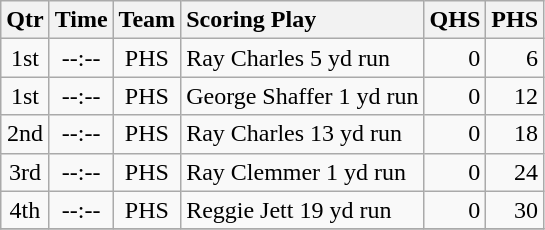<table class="wikitable">
<tr>
<th style="text-align: center;">Qtr</th>
<th style="text-align: center;">Time</th>
<th style="text-align: center;">Team</th>
<th style="text-align: left;">Scoring Play</th>
<th style="text-align: right;">QHS</th>
<th style="text-align: right;">PHS</th>
</tr>
<tr>
<td style="text-align: center;">1st</td>
<td style="text-align: center;">--:--</td>
<td style="text-align: center;">PHS</td>
<td style="text-align: left;">Ray Charles 5 yd run</td>
<td style="text-align: right;">0</td>
<td style="text-align: right;">6</td>
</tr>
<tr>
<td style="text-align: center;">1st</td>
<td style="text-align: center;">--:--</td>
<td style="text-align: center;">PHS</td>
<td style="text-align: left;">George Shaffer 1 yd run</td>
<td style="text-align: right;">0</td>
<td style="text-align: right;">12</td>
</tr>
<tr>
<td style="text-align: center;">2nd</td>
<td style="text-align: center;">--:--</td>
<td style="text-align: center;">PHS</td>
<td style="text-align: left;">Ray Charles 13 yd run</td>
<td style="text-align: right;">0</td>
<td style="text-align: right;">18</td>
</tr>
<tr>
<td style="text-align: center;">3rd</td>
<td style="text-align: center;">--:--</td>
<td style="text-align: center;">PHS</td>
<td style="text-align: left;">Ray Clemmer 1 yd run</td>
<td style="text-align: right;">0</td>
<td style="text-align: right;">24</td>
</tr>
<tr>
<td style="text-align: center;">4th</td>
<td style="text-align: center;">--:--</td>
<td style="text-align: center;">PHS</td>
<td style="text-align: left;">Reggie Jett 19 yd run</td>
<td style="text-align: right;">0</td>
<td style="text-align: right;">30</td>
</tr>
<tr>
</tr>
</table>
